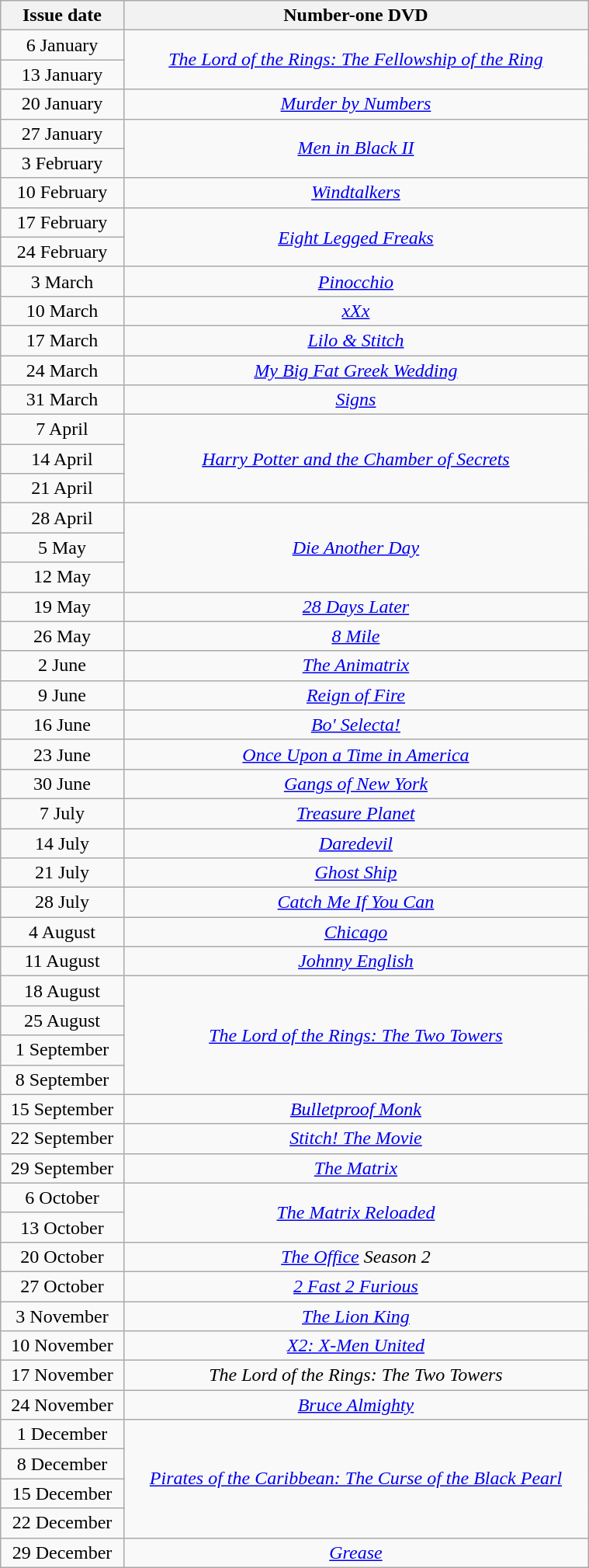<table class="wikitable" style="text-align:center; width: 40%;">
<tr>
<th>Issue date</th>
<th>Number-one DVD</th>
</tr>
<tr>
<td>6 January</td>
<td rowspan="2"><em><a href='#'>The Lord of the Rings: The Fellowship of the Ring</a></em></td>
</tr>
<tr>
<td>13 January</td>
</tr>
<tr>
<td>20 January</td>
<td><em><a href='#'>Murder by Numbers</a></em></td>
</tr>
<tr>
<td>27 January</td>
<td rowspan="2"><em><a href='#'>Men in Black II</a></em></td>
</tr>
<tr>
<td>3 February</td>
</tr>
<tr>
<td>10 February</td>
<td><em><a href='#'>Windtalkers</a></em></td>
</tr>
<tr>
<td>17 February</td>
<td rowspan="2"><em><a href='#'>Eight Legged Freaks</a></em></td>
</tr>
<tr>
<td>24 February</td>
</tr>
<tr>
<td>3 March</td>
<td><em><a href='#'>Pinocchio</a></em></td>
</tr>
<tr>
<td>10 March</td>
<td><em><a href='#'>xXx</a></em></td>
</tr>
<tr>
<td>17 March</td>
<td><em><a href='#'>Lilo & Stitch</a></em></td>
</tr>
<tr>
<td>24 March</td>
<td><em><a href='#'>My Big Fat Greek Wedding</a></em></td>
</tr>
<tr>
<td>31 March</td>
<td><em><a href='#'>Signs</a></em></td>
</tr>
<tr>
<td>7 April</td>
<td rowspan="3"><em><a href='#'>Harry Potter and the Chamber of Secrets</a></em></td>
</tr>
<tr>
<td>14 April</td>
</tr>
<tr>
<td>21 April</td>
</tr>
<tr>
<td>28 April</td>
<td rowspan="3"><em><a href='#'>Die Another Day</a></em></td>
</tr>
<tr>
<td>5 May</td>
</tr>
<tr>
<td>12 May</td>
</tr>
<tr>
<td>19 May</td>
<td><em><a href='#'>28 Days Later</a></em></td>
</tr>
<tr>
<td>26 May</td>
<td><em><a href='#'>8 Mile</a></em></td>
</tr>
<tr>
<td>2 June</td>
<td><em><a href='#'>The Animatrix</a></em></td>
</tr>
<tr>
<td>9 June</td>
<td><em><a href='#'>Reign of Fire</a></em></td>
</tr>
<tr>
<td>16 June</td>
<td><em><a href='#'>Bo' Selecta!</a></em></td>
</tr>
<tr>
<td>23 June</td>
<td><em><a href='#'>Once Upon a Time in America</a></em></td>
</tr>
<tr>
<td>30 June</td>
<td><em><a href='#'>Gangs of New York</a></em></td>
</tr>
<tr>
<td>7 July</td>
<td><em><a href='#'>Treasure Planet</a></em></td>
</tr>
<tr>
<td>14 July</td>
<td><em><a href='#'>Daredevil</a></em></td>
</tr>
<tr>
<td>21 July</td>
<td><em><a href='#'>Ghost Ship</a></em></td>
</tr>
<tr>
<td>28 July</td>
<td><em><a href='#'>Catch Me If You Can</a></em></td>
</tr>
<tr>
<td>4 August</td>
<td><em><a href='#'>Chicago</a></em></td>
</tr>
<tr>
<td>11 August</td>
<td><em><a href='#'>Johnny English</a></em></td>
</tr>
<tr>
<td>18 August</td>
<td rowspan="4"><em><a href='#'>The Lord of the Rings: The Two Towers</a></em></td>
</tr>
<tr>
<td>25 August</td>
</tr>
<tr>
<td>1 September</td>
</tr>
<tr>
<td>8 September</td>
</tr>
<tr>
<td>15 September</td>
<td><em><a href='#'>Bulletproof Monk</a></em></td>
</tr>
<tr>
<td>22 September</td>
<td><em><a href='#'>Stitch! The Movie</a></em></td>
</tr>
<tr>
<td>29 September</td>
<td><em><a href='#'>The Matrix</a></em></td>
</tr>
<tr>
<td>6 October</td>
<td rowspan="2"><em><a href='#'>The Matrix Reloaded</a></em></td>
</tr>
<tr>
<td>13 October</td>
</tr>
<tr>
<td>20 October</td>
<td><em><a href='#'>The Office</a> Season 2</em></td>
</tr>
<tr>
<td>27 October</td>
<td><em><a href='#'>2 Fast 2 Furious</a></em></td>
</tr>
<tr>
<td>3 November</td>
<td><em><a href='#'>The Lion King</a></em></td>
</tr>
<tr>
<td>10 November</td>
<td><em><a href='#'>X2: X-Men United</a></em></td>
</tr>
<tr>
<td>17 November</td>
<td><em>The Lord of the Rings: The Two Towers</em></td>
</tr>
<tr>
<td>24 November</td>
<td><em><a href='#'>Bruce Almighty</a></em></td>
</tr>
<tr>
<td>1 December</td>
<td rowspan="4"><em><a href='#'>Pirates of the Caribbean: The Curse of the Black Pearl</a></em></td>
</tr>
<tr>
<td>8 December</td>
</tr>
<tr>
<td>15 December</td>
</tr>
<tr>
<td>22 December</td>
</tr>
<tr>
<td>29 December</td>
<td><em><a href='#'>Grease</a></em></td>
</tr>
</table>
